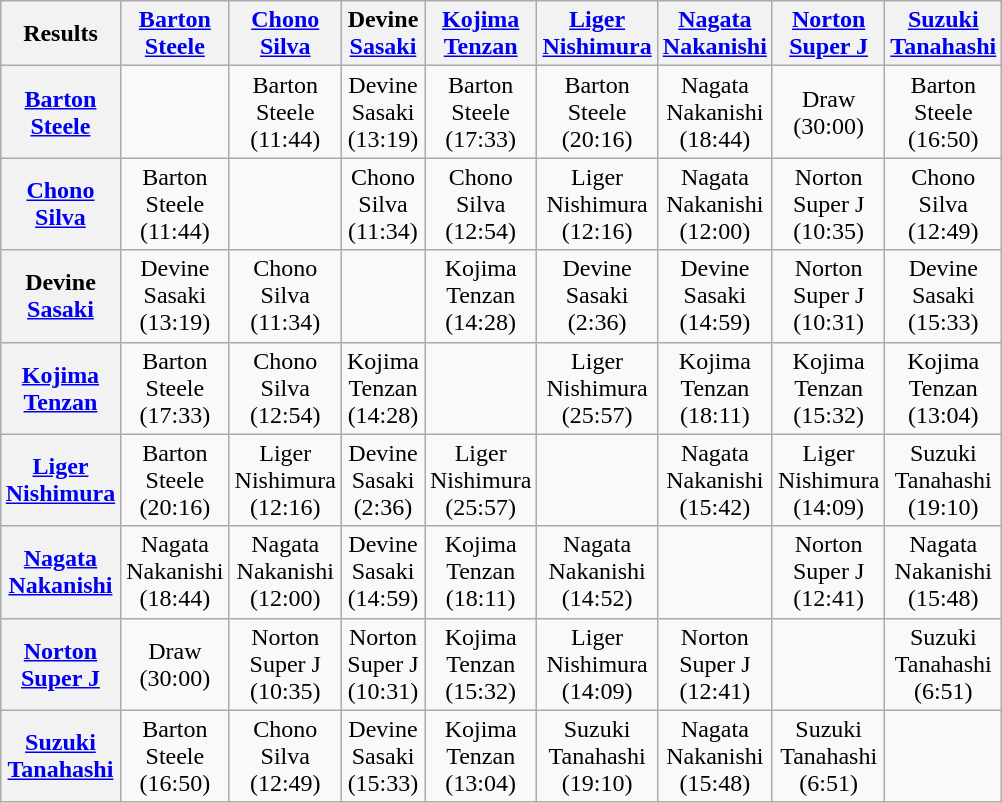<table class="wikitable" style="text-align:center; margin: 1em auto 1em auto">
<tr align="center">
<th>Results</th>
<th><a href='#'>Barton</a><br><a href='#'>Steele</a></th>
<th><a href='#'>Chono</a><br><a href='#'>Silva</a></th>
<th>Devine<br><a href='#'>Sasaki</a></th>
<th><a href='#'>Kojima</a><br><a href='#'>Tenzan</a></th>
<th><a href='#'>Liger</a><br><a href='#'>Nishimura</a></th>
<th><a href='#'>Nagata</a><br><a href='#'>Nakanishi</a></th>
<th><a href='#'>Norton</a><br><a href='#'>Super J</a></th>
<th><a href='#'>Suzuki</a><br><a href='#'>Tanahashi</a></th>
</tr>
<tr align="center">
<th><a href='#'>Barton</a><br><a href='#'>Steele</a></th>
<td></td>
<td>Barton<br>Steele<br>(11:44)</td>
<td>Devine<br>Sasaki<br>(13:19)</td>
<td>Barton<br>Steele<br>(17:33)</td>
<td>Barton<br>Steele<br>(20:16)</td>
<td>Nagata<br>Nakanishi<br>(18:44)</td>
<td>Draw<br>(30:00)</td>
<td>Barton<br>Steele<br>(16:50)</td>
</tr>
<tr align="center">
<th><a href='#'>Chono</a><br><a href='#'>Silva</a></th>
<td>Barton<br>Steele<br>(11:44)</td>
<td></td>
<td>Chono<br>Silva<br>(11:34)</td>
<td>Chono<br>Silva<br>(12:54)</td>
<td>Liger<br>Nishimura<br>(12:16)</td>
<td>Nagata<br>Nakanishi<br>(12:00)</td>
<td>Norton<br>Super J<br>(10:35)</td>
<td>Chono<br>Silva<br>(12:49)</td>
</tr>
<tr align="center">
<th>Devine<br><a href='#'>Sasaki</a></th>
<td>Devine<br>Sasaki<br>(13:19)</td>
<td>Chono<br>Silva<br>(11:34)</td>
<td></td>
<td>Kojima<br>Tenzan<br>(14:28)</td>
<td>Devine<br>Sasaki<br>(2:36)</td>
<td>Devine<br>Sasaki<br>(14:59)</td>
<td>Norton<br>Super J<br>(10:31)</td>
<td>Devine<br>Sasaki<br>(15:33)</td>
</tr>
<tr align="center">
<th><a href='#'>Kojima</a><br><a href='#'>Tenzan</a></th>
<td>Barton<br>Steele<br>(17:33)</td>
<td>Chono<br>Silva<br>(12:54)</td>
<td>Kojima<br>Tenzan<br>(14:28)</td>
<td></td>
<td>Liger<br>Nishimura<br>(25:57)</td>
<td>Kojima<br>Tenzan<br>(18:11)</td>
<td>Kojima<br>Tenzan<br>(15:32)</td>
<td>Kojima<br>Tenzan<br>(13:04)</td>
</tr>
<tr align="center">
<th><a href='#'>Liger</a><br><a href='#'>Nishimura</a></th>
<td>Barton<br>Steele<br>(20:16)</td>
<td>Liger<br>Nishimura<br>(12:16)</td>
<td>Devine<br>Sasaki<br>(2:36)</td>
<td>Liger<br>Nishimura<br>(25:57)</td>
<td></td>
<td>Nagata<br>Nakanishi<br>(15:42)</td>
<td>Liger<br>Nishimura<br>(14:09)</td>
<td>Suzuki<br>Tanahashi<br>(19:10)</td>
</tr>
<tr align="center">
<th><a href='#'>Nagata</a><br><a href='#'>Nakanishi</a></th>
<td>Nagata<br>Nakanishi<br>(18:44)</td>
<td>Nagata<br>Nakanishi<br>(12:00)</td>
<td>Devine<br>Sasaki<br>(14:59)</td>
<td>Kojima<br>Tenzan<br>(18:11)</td>
<td>Nagata<br>Nakanishi<br>(14:52)</td>
<td></td>
<td>Norton<br>Super J<br>(12:41)</td>
<td>Nagata<br>Nakanishi<br>(15:48)</td>
</tr>
<tr align="center">
<th><a href='#'>Norton</a><br><a href='#'>Super J</a></th>
<td>Draw<br>(30:00)</td>
<td>Norton<br>Super J<br>(10:35)</td>
<td>Norton<br>Super J<br>(10:31)</td>
<td>Kojima<br>Tenzan<br>(15:32)</td>
<td>Liger<br>Nishimura<br>(14:09)</td>
<td>Norton<br>Super J<br>(12:41)</td>
<td></td>
<td>Suzuki<br>Tanahashi<br>(6:51)</td>
</tr>
<tr align="center">
<th><a href='#'>Suzuki</a><br><a href='#'>Tanahashi</a></th>
<td>Barton<br>Steele<br>(16:50)</td>
<td>Chono<br>Silva<br>(12:49)</td>
<td>Devine<br>Sasaki<br>(15:33)</td>
<td>Kojima<br>Tenzan<br>(13:04)</td>
<td>Suzuki<br>Tanahashi<br>(19:10)</td>
<td>Nagata<br>Nakanishi<br>(15:48)</td>
<td>Suzuki<br>Tanahashi<br>(6:51)</td>
<td></td>
</tr>
</table>
